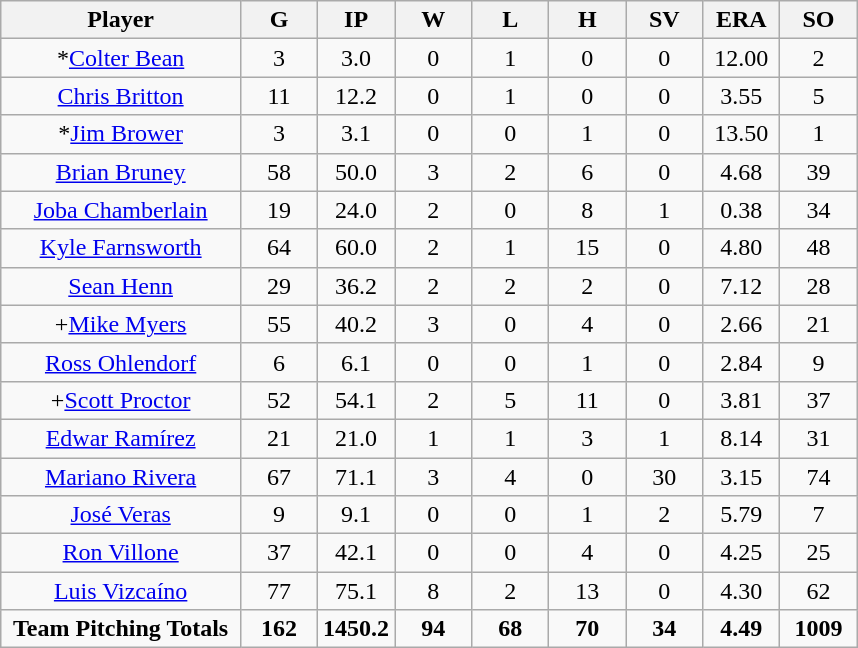<table class="wikitable sortable">
<tr>
<th bgcolor="#DDDDFF" width="28%">Player</th>
<th bgcolor="#DDDDFF" width="9%">G</th>
<th bgcolor="#DDDDFF" width="9%">IP</th>
<th bgcolor="#DDDDFF" width="9%">W</th>
<th bgcolor="#DDDDFF" width="9%">L</th>
<th bgcolor="#DDDDFF" width="9%">H</th>
<th bgcolor="#DDDDFF" width="9%">SV</th>
<th bgcolor="#DDDDFF" width="9%">ERA</th>
<th bgcolor="#DDDDFF" width="9%">SO</th>
</tr>
<tr align="center">
<td>*<a href='#'>Colter Bean</a></td>
<td>3</td>
<td>3.0</td>
<td>0</td>
<td>1</td>
<td>0</td>
<td>0</td>
<td>12.00</td>
<td>2</td>
</tr>
<tr align="center">
<td><a href='#'>Chris Britton</a></td>
<td>11</td>
<td>12.2</td>
<td>0</td>
<td>1</td>
<td>0</td>
<td>0</td>
<td>3.55</td>
<td>5</td>
</tr>
<tr align="center">
<td>*<a href='#'>Jim Brower</a></td>
<td>3</td>
<td>3.1</td>
<td>0</td>
<td>0</td>
<td>1</td>
<td>0</td>
<td>13.50</td>
<td>1</td>
</tr>
<tr align="center">
<td><a href='#'>Brian Bruney</a></td>
<td>58</td>
<td>50.0</td>
<td>3</td>
<td>2</td>
<td>6</td>
<td>0</td>
<td>4.68</td>
<td>39</td>
</tr>
<tr align="center">
<td><a href='#'>Joba Chamberlain</a></td>
<td>19</td>
<td>24.0</td>
<td>2</td>
<td>0</td>
<td>8</td>
<td>1</td>
<td>0.38</td>
<td>34</td>
</tr>
<tr align="center">
<td><a href='#'>Kyle Farnsworth</a></td>
<td>64</td>
<td>60.0</td>
<td>2</td>
<td>1</td>
<td>15</td>
<td>0</td>
<td>4.80</td>
<td>48</td>
</tr>
<tr align="center">
<td><a href='#'>Sean Henn</a></td>
<td>29</td>
<td>36.2</td>
<td>2</td>
<td>2</td>
<td>2</td>
<td>0</td>
<td>7.12</td>
<td>28</td>
</tr>
<tr align="center">
<td>+<a href='#'>Mike Myers</a></td>
<td>55</td>
<td>40.2</td>
<td>3</td>
<td>0</td>
<td>4</td>
<td>0</td>
<td>2.66</td>
<td>21</td>
</tr>
<tr align="center">
<td><a href='#'>Ross Ohlendorf</a></td>
<td>6</td>
<td>6.1</td>
<td>0</td>
<td>0</td>
<td>1</td>
<td>0</td>
<td>2.84</td>
<td>9</td>
</tr>
<tr align="center">
<td>+<a href='#'>Scott Proctor</a></td>
<td>52</td>
<td>54.1</td>
<td>2</td>
<td>5</td>
<td>11</td>
<td>0</td>
<td>3.81</td>
<td>37</td>
</tr>
<tr align="center">
<td><a href='#'>Edwar Ramírez</a></td>
<td>21</td>
<td>21.0</td>
<td>1</td>
<td>1</td>
<td>3</td>
<td>1</td>
<td>8.14</td>
<td>31</td>
</tr>
<tr align="center">
<td><a href='#'>Mariano Rivera</a></td>
<td>67</td>
<td>71.1</td>
<td>3</td>
<td>4</td>
<td>0</td>
<td>30</td>
<td>3.15</td>
<td>74</td>
</tr>
<tr align="center">
<td><a href='#'>José Veras</a></td>
<td>9</td>
<td>9.1</td>
<td>0</td>
<td>0</td>
<td>1</td>
<td>2</td>
<td>5.79</td>
<td>7</td>
</tr>
<tr align="center">
<td><a href='#'>Ron Villone</a></td>
<td>37</td>
<td>42.1</td>
<td>0</td>
<td>0</td>
<td>4</td>
<td>0</td>
<td>4.25</td>
<td>25</td>
</tr>
<tr align="center">
<td><a href='#'>Luis Vizcaíno</a></td>
<td>77</td>
<td>75.1</td>
<td>8</td>
<td>2</td>
<td>13</td>
<td>0</td>
<td>4.30</td>
<td>62</td>
</tr>
<tr align=center>
<td><strong>Team Pitching Totals</strong></td>
<td><strong>162</strong></td>
<td><strong>1450.2</strong></td>
<td><strong>94</strong></td>
<td><strong>68</strong></td>
<td><strong>70</strong></td>
<td><strong>34</strong></td>
<td><strong>4.49</strong></td>
<td><strong>1009</strong></td>
</tr>
</table>
